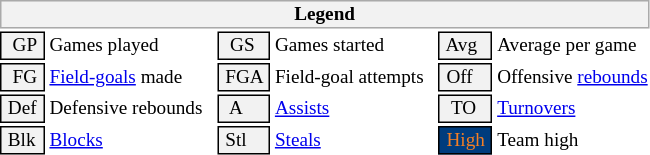<table class="toccolours" style="font-size: 80%; white-space: nowrap;">
<tr>
<th colspan="6" style="background-color: #F2F2F2; border: 1px solid #AAAAAA;">Legend</th>
</tr>
<tr>
<td style="background-color: #F2F2F2; border: 1px solid black;">  GP </td>
<td>Games played</td>
<td style="background-color: #F2F2F2; border: 1px solid black">  GS </td>
<td>Games started</td>
<td style="background-color: #F2F2F2; border: 1px solid black"> Avg </td>
<td>Average per game</td>
</tr>
<tr>
<td style="background-color: #F2F2F2; border: 1px solid black">  FG </td>
<td style="padding-right: 8px"><a href='#'>Field-goals</a> made</td>
<td style="background-color: #F2F2F2; border: 1px solid black"> FGA </td>
<td style="padding-right: 8px">Field-goal attempts</td>
<td style="background-color: #F2F2F2; border: 1px solid black;"> Off </td>
<td>Offensive <a href='#'>rebounds</a></td>
</tr>
<tr>
<td style="background-color: #F2F2F2; border: 1px solid black;"> Def </td>
<td style="padding-right: 8px">Defensive rebounds</td>
<td style="background-color: #F2F2F2; border: 1px solid black">  A </td>
<td style="padding-right: 8px"><a href='#'>Assists</a></td>
<td style="background-color: #F2F2F2; border: 1px solid black">  TO</td>
<td><a href='#'>Turnovers</a></td>
</tr>
<tr>
<td style="background-color: #F2F2F2; border: 1px solid black;"> Blk </td>
<td><a href='#'>Blocks</a></td>
<td style="background-color: #F2F2F2; border: 1px solid black"> Stl </td>
<td><a href='#'>Steals</a></td>
<td style="background:#003C7D; color:#F47F24;; border: 1px solid black"> High </td>
<td>Team high</td>
</tr>
<tr>
</tr>
</table>
